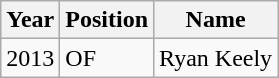<table class="wikitable">
<tr>
<th>Year</th>
<th>Position</th>
<th>Name</th>
</tr>
<tr>
<td>2013</td>
<td>OF</td>
<td>Ryan Keely</td>
</tr>
</table>
